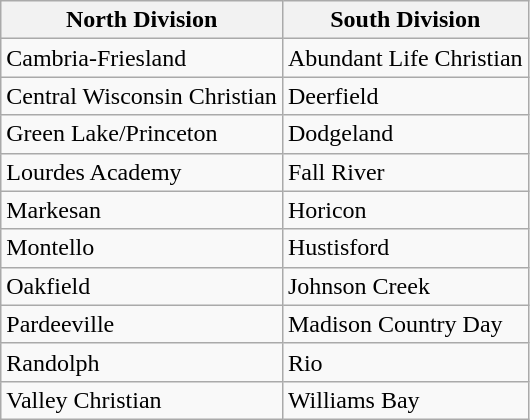<table class="wikitable">
<tr>
<th>North Division</th>
<th>South Division</th>
</tr>
<tr>
<td>Cambria-Friesland</td>
<td>Abundant Life Christian</td>
</tr>
<tr>
<td>Central Wisconsin Christian</td>
<td>Deerfield</td>
</tr>
<tr>
<td>Green Lake/Princeton</td>
<td>Dodgeland</td>
</tr>
<tr>
<td>Lourdes Academy</td>
<td>Fall River</td>
</tr>
<tr>
<td>Markesan</td>
<td>Horicon</td>
</tr>
<tr>
<td>Montello</td>
<td>Hustisford</td>
</tr>
<tr>
<td>Oakfield</td>
<td>Johnson Creek</td>
</tr>
<tr>
<td>Pardeeville</td>
<td>Madison Country Day</td>
</tr>
<tr>
<td>Randolph</td>
<td>Rio</td>
</tr>
<tr>
<td>Valley Christian</td>
<td>Williams Bay</td>
</tr>
</table>
